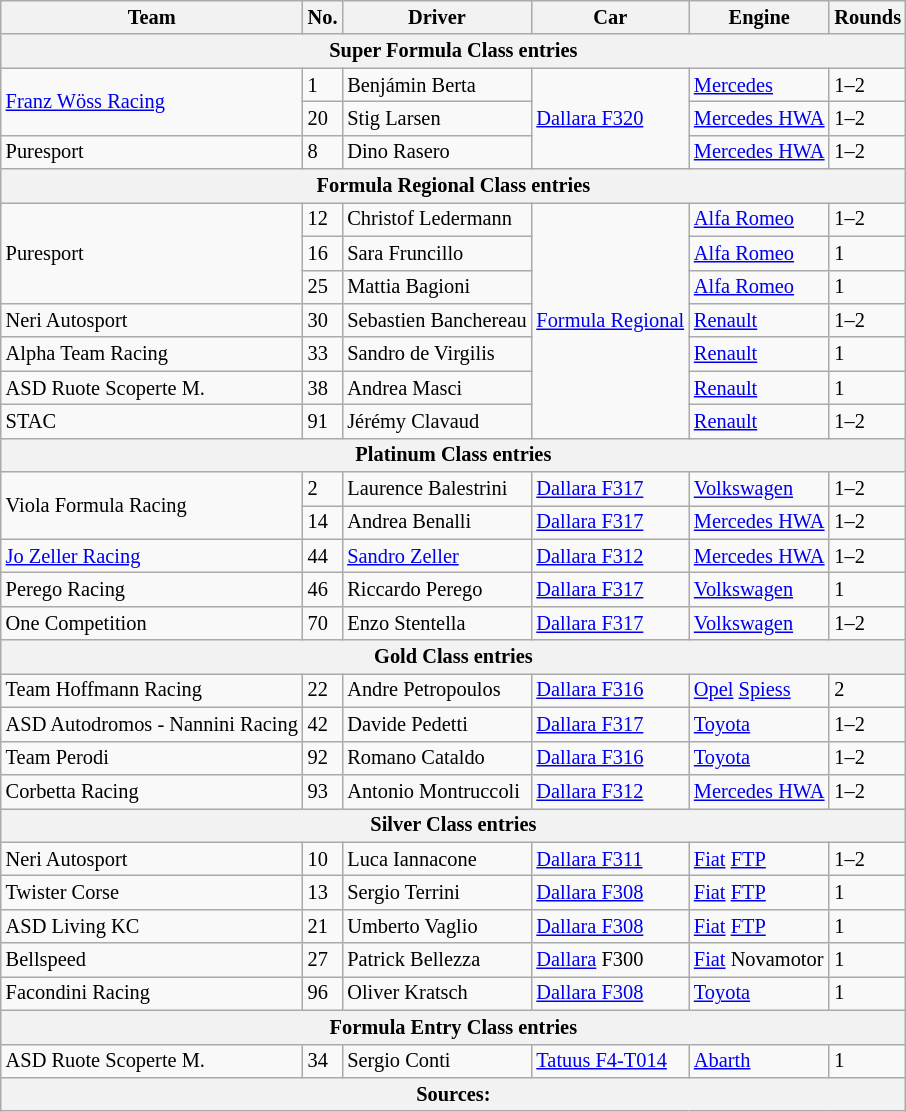<table class="wikitable" style="font-size:85%">
<tr>
<th>Team</th>
<th>No.</th>
<th>Driver</th>
<th>Car</th>
<th>Engine</th>
<th>Rounds</th>
</tr>
<tr>
<th colspan="6">Super Formula Class entries</th>
</tr>
<tr>
<td rowspan="2"> <a href='#'>Franz Wöss Racing</a></td>
<td>1</td>
<td> Benjámin Berta</td>
<td rowspan="3"><a href='#'>Dallara F320</a></td>
<td><a href='#'>Mercedes</a></td>
<td>1–2</td>
</tr>
<tr>
<td>20</td>
<td> Stig Larsen</td>
<td><a href='#'>Mercedes HWA</a></td>
<td>1–2</td>
</tr>
<tr>
<td> Puresport</td>
<td>8</td>
<td> Dino Rasero</td>
<td><a href='#'>Mercedes HWA</a></td>
<td>1–2</td>
</tr>
<tr>
<th colspan="6">Formula Regional Class entries</th>
</tr>
<tr>
<td rowspan="3"> Puresport</td>
<td>12</td>
<td> Christof Ledermann</td>
<td rowspan="7"><a href='#'>Formula Regional</a></td>
<td><a href='#'>Alfa Romeo</a></td>
<td>1–2</td>
</tr>
<tr>
<td>16</td>
<td> Sara Fruncillo</td>
<td><a href='#'>Alfa Romeo</a></td>
<td>1</td>
</tr>
<tr>
<td>25</td>
<td> Mattia Bagioni</td>
<td><a href='#'>Alfa Romeo</a></td>
<td>1</td>
</tr>
<tr>
<td> Neri Autosport</td>
<td>30</td>
<td> Sebastien Banchereau</td>
<td><a href='#'>Renault</a></td>
<td>1–2</td>
</tr>
<tr>
<td> Alpha Team Racing</td>
<td>33</td>
<td> Sandro de Virgilis</td>
<td><a href='#'>Renault</a></td>
<td>1</td>
</tr>
<tr>
<td> ASD Ruote Scoperte M.</td>
<td>38</td>
<td> Andrea Masci</td>
<td><a href='#'>Renault</a></td>
<td>1</td>
</tr>
<tr>
<td> STAC</td>
<td>91</td>
<td> Jérémy Clavaud</td>
<td><a href='#'>Renault</a></td>
<td>1–2</td>
</tr>
<tr>
<th colspan="6">Platinum Class entries</th>
</tr>
<tr>
<td rowspan="2"> Viola Formula Racing</td>
<td>2</td>
<td> Laurence Balestrini</td>
<td><a href='#'>Dallara F317</a></td>
<td><a href='#'>Volkswagen</a></td>
<td>1–2</td>
</tr>
<tr>
<td>14</td>
<td> Andrea Benalli</td>
<td><a href='#'>Dallara F317</a></td>
<td><a href='#'>Mercedes HWA</a></td>
<td>1–2</td>
</tr>
<tr>
<td> <a href='#'>Jo Zeller Racing</a></td>
<td>44</td>
<td> <a href='#'>Sandro Zeller</a></td>
<td><a href='#'>Dallara F312</a></td>
<td><a href='#'>Mercedes HWA</a></td>
<td>1–2</td>
</tr>
<tr>
<td> Perego Racing</td>
<td>46</td>
<td> Riccardo Perego</td>
<td><a href='#'>Dallara F317</a></td>
<td><a href='#'>Volkswagen</a></td>
<td>1</td>
</tr>
<tr>
<td> One Competition</td>
<td>70</td>
<td> Enzo Stentella</td>
<td><a href='#'>Dallara F317</a></td>
<td><a href='#'>Volkswagen</a></td>
<td>1–2</td>
</tr>
<tr>
<th colspan="6">Gold Class entries</th>
</tr>
<tr>
<td> Team Hoffmann Racing</td>
<td>22</td>
<td> Andre Petropoulos</td>
<td><a href='#'>Dallara F316</a></td>
<td><a href='#'>Opel</a> <a href='#'>Spiess</a></td>
<td>2</td>
</tr>
<tr>
<td> ASD Autodromos - Nannini Racing</td>
<td>42</td>
<td> Davide Pedetti</td>
<td><a href='#'>Dallara F317</a></td>
<td><a href='#'>Toyota</a></td>
<td>1–2</td>
</tr>
<tr>
<td> Team Perodi</td>
<td>92</td>
<td> Romano Cataldo</td>
<td><a href='#'>Dallara F316</a></td>
<td><a href='#'>Toyota</a></td>
<td>1–2</td>
</tr>
<tr>
<td> Corbetta Racing</td>
<td>93</td>
<td> Antonio Montruccoli</td>
<td><a href='#'>Dallara F312</a></td>
<td><a href='#'>Mercedes HWA</a></td>
<td>1–2</td>
</tr>
<tr>
<th colspan="6">Silver Class entries</th>
</tr>
<tr>
<td> Neri Autosport</td>
<td>10</td>
<td> Luca Iannacone</td>
<td><a href='#'>Dallara F311</a></td>
<td><a href='#'>Fiat</a> <a href='#'>FTP</a></td>
<td>1–2</td>
</tr>
<tr>
<td> Twister Corse</td>
<td>13</td>
<td> Sergio Terrini</td>
<td><a href='#'>Dallara F308</a></td>
<td><a href='#'>Fiat</a> <a href='#'>FTP</a></td>
<td>1</td>
</tr>
<tr>
<td> ASD Living KC</td>
<td>21</td>
<td> Umberto Vaglio</td>
<td><a href='#'>Dallara F308</a></td>
<td><a href='#'>Fiat</a> <a href='#'>FTP</a></td>
<td>1</td>
</tr>
<tr>
<td> Bellspeed</td>
<td>27</td>
<td> Patrick Bellezza</td>
<td><a href='#'>Dallara</a> F300</td>
<td><a href='#'>Fiat</a> Novamotor</td>
<td>1</td>
</tr>
<tr>
<td> Facondini Racing</td>
<td>96</td>
<td> Oliver Kratsch</td>
<td><a href='#'>Dallara F308</a></td>
<td><a href='#'>Toyota</a></td>
<td>1</td>
</tr>
<tr>
<th colspan="6">Formula Entry Class entries</th>
</tr>
<tr>
<td> ASD Ruote Scoperte M.</td>
<td>34</td>
<td> Sergio Conti</td>
<td><a href='#'>Tatuus F4-T014</a></td>
<td><a href='#'>Abarth</a></td>
<td>1</td>
</tr>
<tr>
<th colspan="6">Sources: </th>
</tr>
</table>
